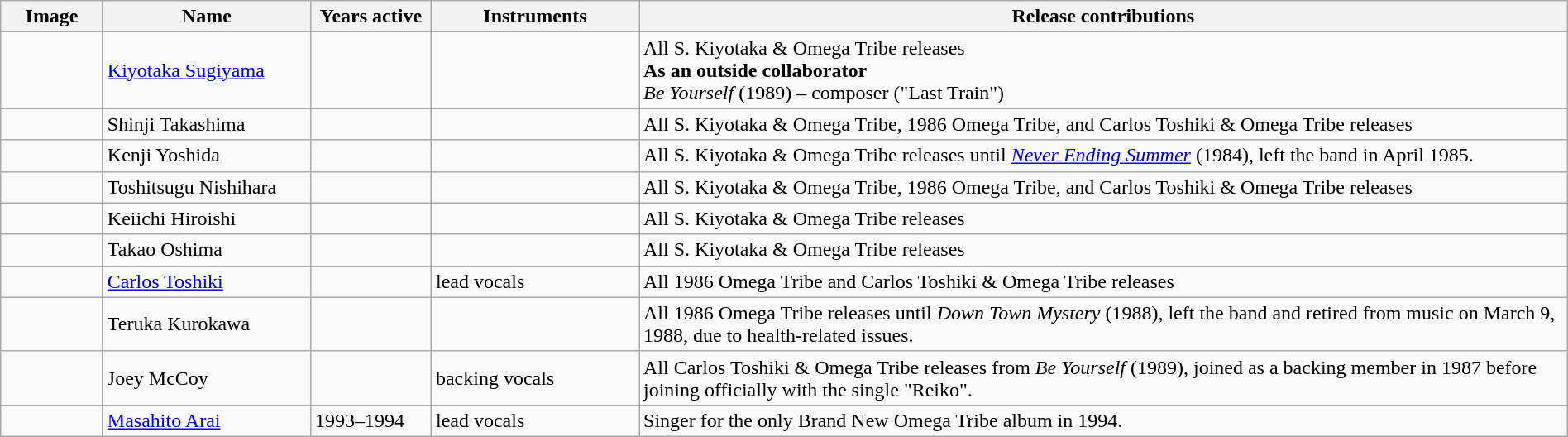<table class="wikitable" border="1" width=100%>
<tr>
<th width="75">Image</th>
<th width="160">Name</th>
<th width="90">Years active</th>
<th width="160">Instruments</th>
<th>Release contributions</th>
</tr>
<tr>
<td></td>
<td><a href='#'>Kiyotaka Sugiyama</a> <br> </td>
<td></td>
<td></td>
<td>All S. Kiyotaka & Omega Tribe releases <br> <strong>As an outside collaborator</strong> <br> <em>Be Yourself</em> (1989) – composer ("Last Train")</td>
</tr>
<tr>
<td></td>
<td>Shinji Takashima <br> </td>
<td></td>
<td></td>
<td>All S. Kiyotaka & Omega Tribe, 1986 Omega Tribe, and Carlos Toshiki & Omega Tribe releases</td>
</tr>
<tr>
<td></td>
<td>Kenji Yoshida <br> </td>
<td></td>
<td></td>
<td>All S. Kiyotaka & Omega Tribe releases until <em><a href='#'>Never Ending Summer</a></em> (1984), left the band in April 1985.</td>
</tr>
<tr>
<td></td>
<td>Toshitsugu Nishihara <br> </td>
<td></td>
<td></td>
<td>All S. Kiyotaka & Omega Tribe, 1986 Omega Tribe, and Carlos Toshiki & Omega Tribe releases</td>
</tr>
<tr>
<td></td>
<td>Keiichi Hiroishi <br> </td>
<td> </td>
<td></td>
<td>All S. Kiyotaka & Omega Tribe releases</td>
</tr>
<tr>
<td></td>
<td>Takao Oshima<br> </td>
<td></td>
<td></td>
<td>All S. Kiyotaka & Omega Tribe releases</td>
</tr>
<tr>
<td></td>
<td><a href='#'>Carlos Toshiki</a><br></td>
<td></td>
<td>lead vocals</td>
<td>All 1986 Omega Tribe and Carlos Toshiki & Omega Tribe releases</td>
</tr>
<tr>
<td></td>
<td>Teruka Kurokawa<br></td>
<td> </td>
<td></td>
<td>All 1986 Omega Tribe releases until <em>Down Town Mystery</em> (1988), left the band and retired from music on March 9, 1988, due to health-related issues.</td>
</tr>
<tr>
<td></td>
<td>Joey McCoy<br></td>
<td></td>
<td>backing vocals</td>
<td>All Carlos Toshiki & Omega Tribe releases from <em>Be Yourself</em> (1989), joined as a backing member in 1987 before joining officially with the single "Reiko".</td>
</tr>
<tr>
<td></td>
<td><a href='#'>Masahito Arai</a><br></td>
<td>1993–1994</td>
<td>lead vocals</td>
<td>Singer for the only Brand New Omega Tribe album in 1994.</td>
</tr>
</table>
